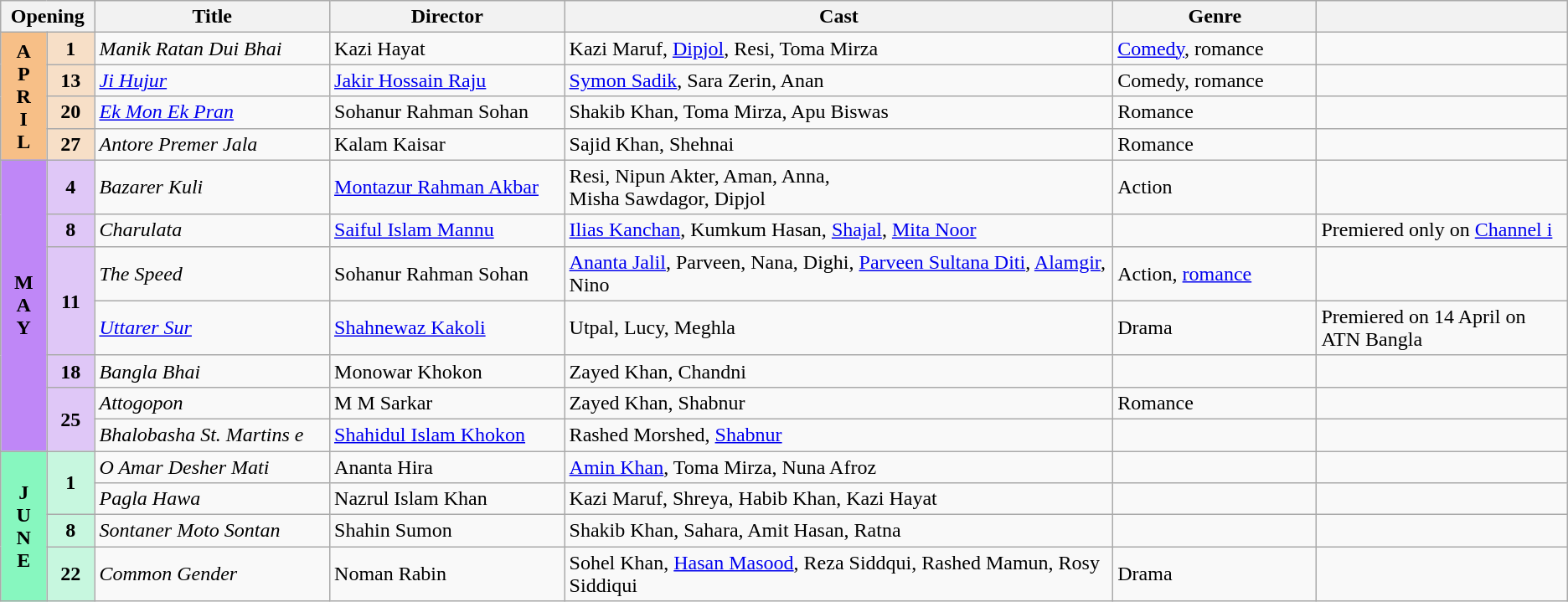<table class="wikitable sortable">
<tr>
<th colspan="2" style="width:6%;">Opening</th>
<th style="width:15%;">Title</th>
<th style="width:15%;">Director</th>
<th style="width:35%;">Cast</th>
<th style="width:13%;">Genre</th>
<th></th>
</tr>
<tr>
<th rowspan="4" style="text-align:center; background:#f7bf87">A<br>P<br>R<br>I<br>L</th>
<td rowspan="1" style="text-align:center; background:#f7dfc7"><strong>1</strong></td>
<td><em>Manik Ratan Dui Bhai</em></td>
<td>Kazi Hayat</td>
<td>Kazi Maruf, <a href='#'>Dipjol</a>, Resi, Toma Mirza</td>
<td><a href='#'>Comedy</a>, romance</td>
<td></td>
</tr>
<tr>
<td rowspan="1" style="text-align:center; background:#f7dfc7"><strong>13</strong></td>
<td><em><a href='#'>Ji Hujur</a></em></td>
<td><a href='#'>Jakir Hossain Raju</a></td>
<td><a href='#'>Symon Sadik</a>, Sara Zerin, Anan</td>
<td>Comedy, romance</td>
<td></td>
</tr>
<tr>
<td rowspan="1" style="text-align:center; background:#f7dfc7"><strong>20</strong></td>
<td><em><a href='#'>Ek Mon Ek Pran</a></em></td>
<td>Sohanur Rahman Sohan</td>
<td>Shakib Khan, Toma Mirza, Apu Biswas</td>
<td>Romance</td>
<td></td>
</tr>
<tr>
<td rowspan="1" style="text-align:center; background:#f7dfc7"><strong>27</strong></td>
<td><em>Antore Premer Jala</em></td>
<td>Kalam Kaisar</td>
<td>Sajid Khan, Shehnai</td>
<td>Romance</td>
<td></td>
</tr>
<tr>
<th rowspan="7" style="text-align:center; background:#bf87f7">M<br>A<br>Y</th>
<td rowspan="1" style="text-align:center; background:#dfc7f7"><strong>4</strong></td>
<td><em>Bazarer Kuli</em></td>
<td><a href='#'>Montazur Rahman Akbar</a></td>
<td>Resi, Nipun Akter, Aman, Anna,<br>Misha Sawdagor, Dipjol</td>
<td>Action</td>
<td></td>
</tr>
<tr>
<td rowspan="1" style="text-align:center; background:#dfc7f7"><strong>8</strong></td>
<td><em>Charulata</em></td>
<td><a href='#'>Saiful Islam Mannu</a></td>
<td><a href='#'>Ilias Kanchan</a>, Kumkum Hasan, <a href='#'>Shajal</a>, <a href='#'>Mita Noor</a></td>
<td></td>
<td>Premiered only on <a href='#'>Channel i</a></td>
</tr>
<tr>
<td rowspan="2" style="text-align:center; background:#dfc7f7"><strong>11</strong></td>
<td><em>The Speed</em></td>
<td>Sohanur Rahman Sohan</td>
<td><a href='#'>Ananta Jalil</a>, Parveen, Nana, Dighi, <a href='#'>Parveen Sultana Diti</a>, <a href='#'>Alamgir</a>, Nino</td>
<td>Action, <a href='#'>romance</a></td>
<td></td>
</tr>
<tr>
<td><em><a href='#'>Uttarer Sur</a></em></td>
<td><a href='#'>Shahnewaz Kakoli</a></td>
<td>Utpal, Lucy, Meghla</td>
<td>Drama</td>
<td>Premiered on 14 April on ATN Bangla</td>
</tr>
<tr>
<td rowspan="1" style="text-align:center; background:#dfc7f7"><strong>18</strong></td>
<td><em>Bangla Bhai</em></td>
<td>Monowar Khokon</td>
<td>Zayed Khan, Chandni</td>
<td></td>
<td></td>
</tr>
<tr>
<td rowspan="2" style="text-align:center; background:#dfc7f7"><strong>25</strong></td>
<td><em>Attogopon</em></td>
<td>M M Sarkar</td>
<td>Zayed Khan, Shabnur</td>
<td>Romance</td>
<td></td>
</tr>
<tr>
<td><em>Bhalobasha St. Martins e</em></td>
<td><a href='#'>Shahidul Islam Khokon</a></td>
<td>Rashed Morshed, <a href='#'>Shabnur</a></td>
<td></td>
<td></td>
</tr>
<tr>
<th rowspan="4" style="text-align:center; background:#87f7bf">J<br>U<br>N<br>E</th>
<td rowspan="2" style="text-align:center; background:#c7f7df"><strong>1</strong></td>
<td><em>O Amar Desher Mati</em></td>
<td>Ananta Hira</td>
<td><a href='#'>Amin Khan</a>, Toma Mirza, Nuna Afroz</td>
<td></td>
<td></td>
</tr>
<tr>
<td><em>Pagla Hawa</em></td>
<td>Nazrul Islam Khan</td>
<td>Kazi Maruf, Shreya, Habib Khan, Kazi Hayat</td>
<td></td>
<td></td>
</tr>
<tr>
<td rowspan="1" style="text-align:center; background:#c7f7df"><strong>8</strong></td>
<td><em>Sontaner Moto Sontan</em></td>
<td>Shahin Sumon</td>
<td>Shakib Khan, Sahara, Amit Hasan, Ratna</td>
<td></td>
<td></td>
</tr>
<tr>
<td rowspan="1" style="text-align:center; background:#c7f7df"><strong>22</strong></td>
<td><em>Common Gender</em></td>
<td>Noman Rabin</td>
<td>Sohel Khan, <a href='#'>Hasan Masood</a>, Reza Siddqui, Rashed Mamun, Rosy Siddiqui</td>
<td>Drama</td>
<td></td>
</tr>
</table>
